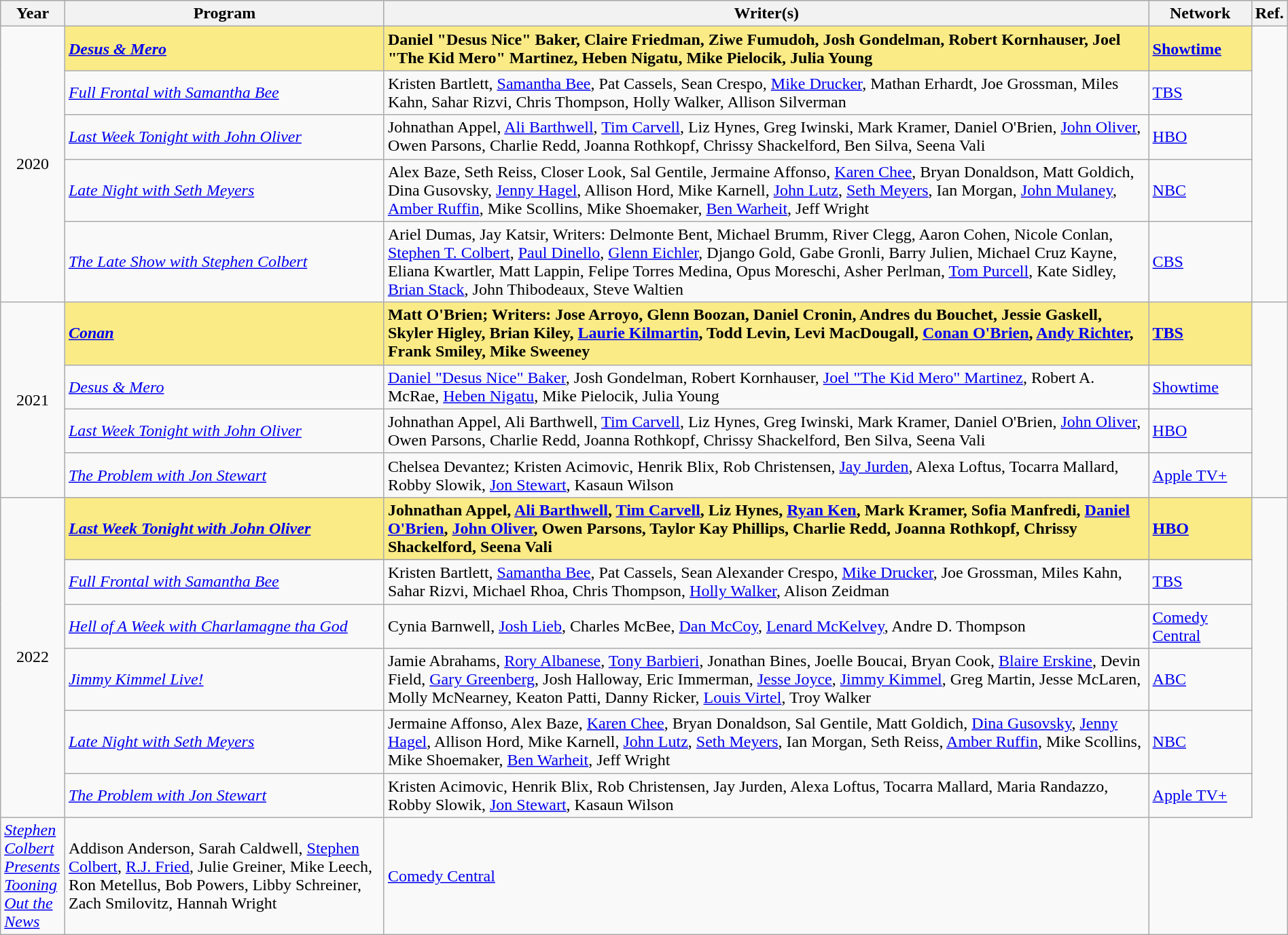<table class="wikitable" style="width:100%">
<tr bgcolor="#CCCCCC" align="center">
<th width="5%">Year</th>
<th width="25%">Program</th>
<th width="60%">Writer(s)</th>
<th width="8%">Network</th>
<th width="5%">Ref.</th>
</tr>
<tr>
<td rowspan="5" style="text-align:center;">2020<br></td>
<td style="background:#FAEB86;"><strong><em><a href='#'>Desus & Mero</a></em></strong></td>
<td style="background:#FAEB86;"><strong>Daniel "Desus Nice" Baker, Claire Friedman, Ziwe Fumudoh, Josh Gondelman, Robert Kornhauser, Joel "The Kid Mero" Martinez, Heben Nigatu, Mike Pielocik, Julia Young</strong></td>
<td style="background:#FAEB86;"><strong><a href='#'>Showtime</a></strong></td>
<td rowspan=5></td>
</tr>
<tr>
<td><em><a href='#'>Full Frontal with Samantha Bee</a></em></td>
<td>Kristen Bartlett, <a href='#'>Samantha Bee</a>, Pat Cassels, Sean Crespo, <a href='#'>Mike Drucker</a>, Mathan Erhardt, Joe Grossman, Miles Kahn, Sahar Rizvi, Chris Thompson, Holly Walker, Allison Silverman</td>
<td><a href='#'>TBS</a></td>
</tr>
<tr>
<td><em><a href='#'>Last Week Tonight with John Oliver</a></em></td>
<td>Johnathan Appel, <a href='#'>Ali Barthwell</a>, <a href='#'>Tim Carvell</a>, Liz Hynes, Greg Iwinski, Mark Kramer, Daniel O'Brien, <a href='#'>John Oliver</a>, Owen Parsons, Charlie Redd, Joanna Rothkopf, Chrissy Shackelford, Ben Silva, Seena Vali</td>
<td><a href='#'>HBO</a></td>
</tr>
<tr>
<td><em><a href='#'>Late Night with Seth Meyers</a></em></td>
<td>Alex Baze, Seth Reiss, Closer Look, Sal Gentile, Jermaine Affonso, <a href='#'>Karen Chee</a>, Bryan Donaldson, Matt Goldich, Dina Gusovsky, <a href='#'>Jenny Hagel</a>, Allison Hord, Mike Karnell, <a href='#'>John Lutz</a>, <a href='#'>Seth Meyers</a>, Ian Morgan, <a href='#'>John Mulaney</a>, <a href='#'>Amber Ruffin</a>, Mike Scollins, Mike Shoemaker, <a href='#'>Ben Warheit</a>, Jeff Wright</td>
<td><a href='#'>NBC</a></td>
</tr>
<tr>
<td><em><a href='#'>The Late Show with Stephen Colbert</a></em></td>
<td>Ariel Dumas, Jay Katsir, Writers: Delmonte Bent, Michael Brumm, River Clegg, Aaron Cohen, Nicole Conlan, <a href='#'>Stephen T. Colbert</a>, <a href='#'>Paul Dinello</a>, <a href='#'>Glenn Eichler</a>, Django Gold, Gabe Gronli, Barry Julien, Michael Cruz Kayne, Eliana Kwartler, Matt Lappin, Felipe Torres Medina, Opus Moreschi, Asher Perlman, <a href='#'>Tom Purcell</a>, Kate Sidley, <a href='#'>Brian Stack</a>, John Thibodeaux, Steve Waltien</td>
<td><a href='#'>CBS</a></td>
</tr>
<tr>
<td rowspan="4" style="text-align:center;">2021<br></td>
<td style="background:#FAEB86"><strong><em><a href='#'>Conan</a></em></strong></td>
<td style="background:#FAEB86"><strong>Matt O'Brien; Writers: Jose Arroyo, Glenn Boozan, Daniel Cronin, Andres du Bouchet, Jessie Gaskell, Skyler Higley, Brian Kiley, <a href='#'>Laurie Kilmartin</a>, Todd Levin, Levi MacDougall, <a href='#'>Conan O'Brien</a>, <a href='#'>Andy Richter</a>, Frank Smiley, Mike Sweeney</strong></td>
<td style="background:#FAEB86"><strong><a href='#'>TBS</a></strong></td>
<td rowspan=4></td>
</tr>
<tr>
<td><em><a href='#'>Desus & Mero</a></em></td>
<td><a href='#'>Daniel "Desus Nice" Baker</a>, Josh Gondelman, Robert Kornhauser, <a href='#'>Joel "The Kid Mero" Martinez</a>, Robert A. McRae, <a href='#'>Heben Nigatu</a>, Mike Pielocik, Julia Young</td>
<td><a href='#'>Showtime</a></td>
</tr>
<tr>
<td><em><a href='#'>Last Week Tonight with John Oliver</a></em></td>
<td>Johnathan Appel, Ali Barthwell, <a href='#'>Tim Carvell</a>, Liz Hynes, Greg Iwinski, Mark Kramer, Daniel O'Brien, <a href='#'>John Oliver</a>, Owen Parsons, Charlie Redd, Joanna Rothkopf, Chrissy Shackelford, Ben Silva, Seena Vali</td>
<td><a href='#'>HBO</a></td>
</tr>
<tr>
<td><em><a href='#'>The Problem with Jon Stewart</a></em></td>
<td>Chelsea Devantez; Kristen Acimovic, Henrik Blix, Rob Christensen, <a href='#'>Jay Jurden</a>, Alexa Loftus, Tocarra Mallard, Robby Slowik, <a href='#'>Jon Stewart</a>, Kasaun Wilson</td>
<td><a href='#'>Apple TV+</a></td>
</tr>
<tr>
<td rowspan="7" style="text-align:center;">2022<br></td>
<td style="background:#FAEB86"><strong><em><a href='#'>Last Week Tonight with John Oliver</a></em></strong></td>
<td style="background:#FAEB86"><strong>Johnathan Appel, <a href='#'>Ali Barthwell</a>, <a href='#'>Tim Carvell</a>, Liz Hynes, <a href='#'>Ryan Ken</a>, Mark Kramer, Sofia Manfredi, <a href='#'>Daniel O'Brien</a>, <a href='#'>John Oliver</a>, Owen Parsons, Taylor Kay Phillips, Charlie Redd, Joanna Rothkopf, Chrissy Shackelford, Seena Vali</strong></td>
<td style="background:#FAEB86"><strong><a href='#'>HBO</a></strong></td>
</tr>
<tr rowspan=7|>
</tr>
<tr>
<td><em><a href='#'>Full Frontal with Samantha Bee</a></em></td>
<td>Kristen Bartlett, <a href='#'>Samantha Bee</a>, Pat Cassels, Sean Alexander Crespo, <a href='#'>Mike Drucker</a>, Joe Grossman, Miles Kahn, Sahar Rizvi, Michael Rhoa, Chris Thompson, <a href='#'>Holly Walker</a>, Alison Zeidman</td>
<td><a href='#'>TBS</a></td>
</tr>
<tr>
<td><em><a href='#'>Hell of A Week with Charlamagne tha God</a></em></td>
<td>Cynia Barnwell, <a href='#'>Josh Lieb</a>, Charles McBee, <a href='#'>Dan McCoy</a>, <a href='#'>Lenard McKelvey</a>, Andre D. Thompson</td>
<td><a href='#'>Comedy Central</a></td>
</tr>
<tr>
<td><em><a href='#'>Jimmy Kimmel Live!</a></em></td>
<td>Jamie Abrahams, <a href='#'>Rory Albanese</a>, <a href='#'>Tony Barbieri</a>, Jonathan Bines, Joelle Boucai, Bryan Cook, <a href='#'>Blaire Erskine</a>, Devin Field, <a href='#'>Gary Greenberg</a>, Josh Halloway, Eric Immerman, <a href='#'>Jesse Joyce</a>, <a href='#'>Jimmy Kimmel</a>, Greg Martin, Jesse McLaren, Molly McNearney, Keaton Patti, Danny Ricker, <a href='#'>Louis Virtel</a>, Troy Walker</td>
<td><a href='#'>ABC</a></td>
</tr>
<tr>
<td><em><a href='#'>Late Night with Seth Meyers</a></em></td>
<td>Jermaine Affonso, Alex Baze, <a href='#'>Karen Chee</a>, Bryan Donaldson, Sal Gentile, Matt Goldich, <a href='#'>Dina Gusovsky</a>, <a href='#'>Jenny Hagel</a>, Allison Hord, Mike Karnell, <a href='#'>John Lutz</a>, <a href='#'>Seth Meyers</a>, Ian Morgan, Seth Reiss, <a href='#'>Amber Ruffin</a>, Mike Scollins, Mike Shoemaker, <a href='#'>Ben Warheit</a>, Jeff Wright</td>
<td><a href='#'>NBC</a></td>
</tr>
<tr>
<td><em><a href='#'>The Problem with Jon Stewart</a></em></td>
<td>Kristen Acimovic, Henrik Blix, Rob Christensen, Jay Jurden, Alexa Loftus, Tocarra Mallard, Maria Randazzo, Robby Slowik, <a href='#'>Jon Stewart</a>, Kasaun Wilson</td>
<td><a href='#'>Apple TV+</a></td>
</tr>
<tr>
<td><em><a href='#'>Stephen Colbert Presents Tooning Out the News</a></em></td>
<td>Addison Anderson, Sarah Caldwell, <a href='#'>Stephen Colbert</a>, <a href='#'>R.J. Fried</a>, Julie Greiner, Mike Leech, Ron Metellus, Bob Powers, Libby Schreiner, Zach Smilovitz, Hannah Wright</td>
<td><a href='#'>Comedy Central</a></td>
</tr>
</table>
